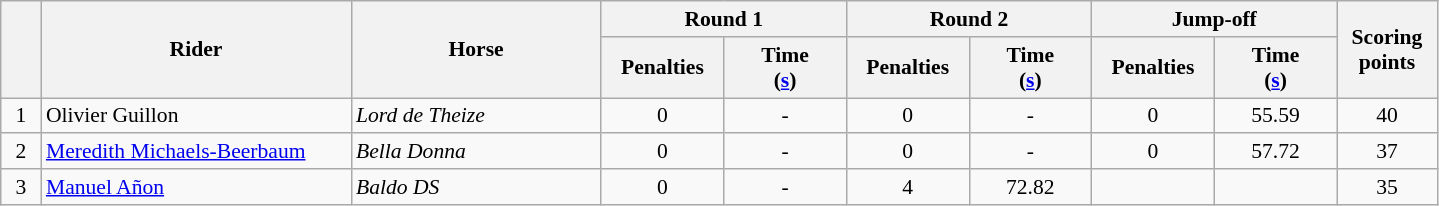<table class="wikitable" style="font-size: 90%">
<tr>
<th rowspan=2 width=20></th>
<th rowspan=2 width=200>Rider</th>
<th rowspan=2 width=160>Horse</th>
<th colspan=2>Round 1</th>
<th colspan=2>Round 2</th>
<th colspan=2>Jump-off</th>
<th rowspan=2 width=60>Scoring<br>points</th>
</tr>
<tr>
<th width=75>Penalties</th>
<th width=75>Time<br>(<a href='#'>s</a>)</th>
<th width=75>Penalties</th>
<th width=75>Time<br>(<a href='#'>s</a>)</th>
<th width=75>Penalties</th>
<th width=75>Time<br>(<a href='#'>s</a>)</th>
</tr>
<tr>
<td align=center>1</td>
<td> Olivier Guillon</td>
<td><em>Lord de Theize</em></td>
<td align=center>0</td>
<td align=center>-</td>
<td align=center>0</td>
<td align=center>-</td>
<td align=center>0</td>
<td align=center>55.59</td>
<td align=center>40</td>
</tr>
<tr>
<td align=center>2</td>
<td> <a href='#'>Meredith Michaels-Beerbaum</a></td>
<td><em>Bella Donna</em></td>
<td align=center>0</td>
<td align=center>-</td>
<td align=center>0</td>
<td align=center>-</td>
<td align=center>0</td>
<td align=center>57.72</td>
<td align=center>37</td>
</tr>
<tr>
<td align=center>3</td>
<td> <a href='#'>Manuel Añon</a></td>
<td><em>Baldo DS</em></td>
<td align=center>0</td>
<td align=center>-</td>
<td align=center>4</td>
<td align=center>72.82</td>
<td align=center></td>
<td align=center></td>
<td align=center>35</td>
</tr>
</table>
